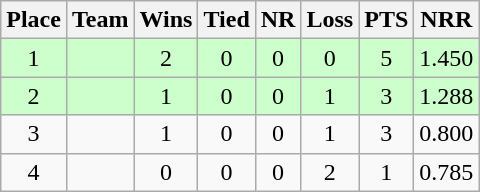<table class="wikitable">
<tr>
<th>Place</th>
<th>Team</th>
<th>Wins</th>
<th>Tied</th>
<th>NR</th>
<th>Loss</th>
<th>PTS</th>
<th>NRR</th>
</tr>
<tr align="center" bgcolor="ccffcc">
<td>1</td>
<td align="left"></td>
<td>2</td>
<td>0</td>
<td>0</td>
<td>0</td>
<td>5</td>
<td>1.450</td>
</tr>
<tr align="center" bgcolor="ccffcc">
<td>2</td>
<td align="left"></td>
<td>1</td>
<td>0</td>
<td>0</td>
<td>1</td>
<td>3</td>
<td>1.288</td>
</tr>
<tr align="center">
<td>3</td>
<td align="left"></td>
<td>1</td>
<td>0</td>
<td>0</td>
<td>1</td>
<td>3</td>
<td>0.800</td>
</tr>
<tr align="center">
<td>4</td>
<td align="left"></td>
<td>0</td>
<td>0</td>
<td>0</td>
<td>2</td>
<td>1</td>
<td>0.785</td>
</tr>
</table>
